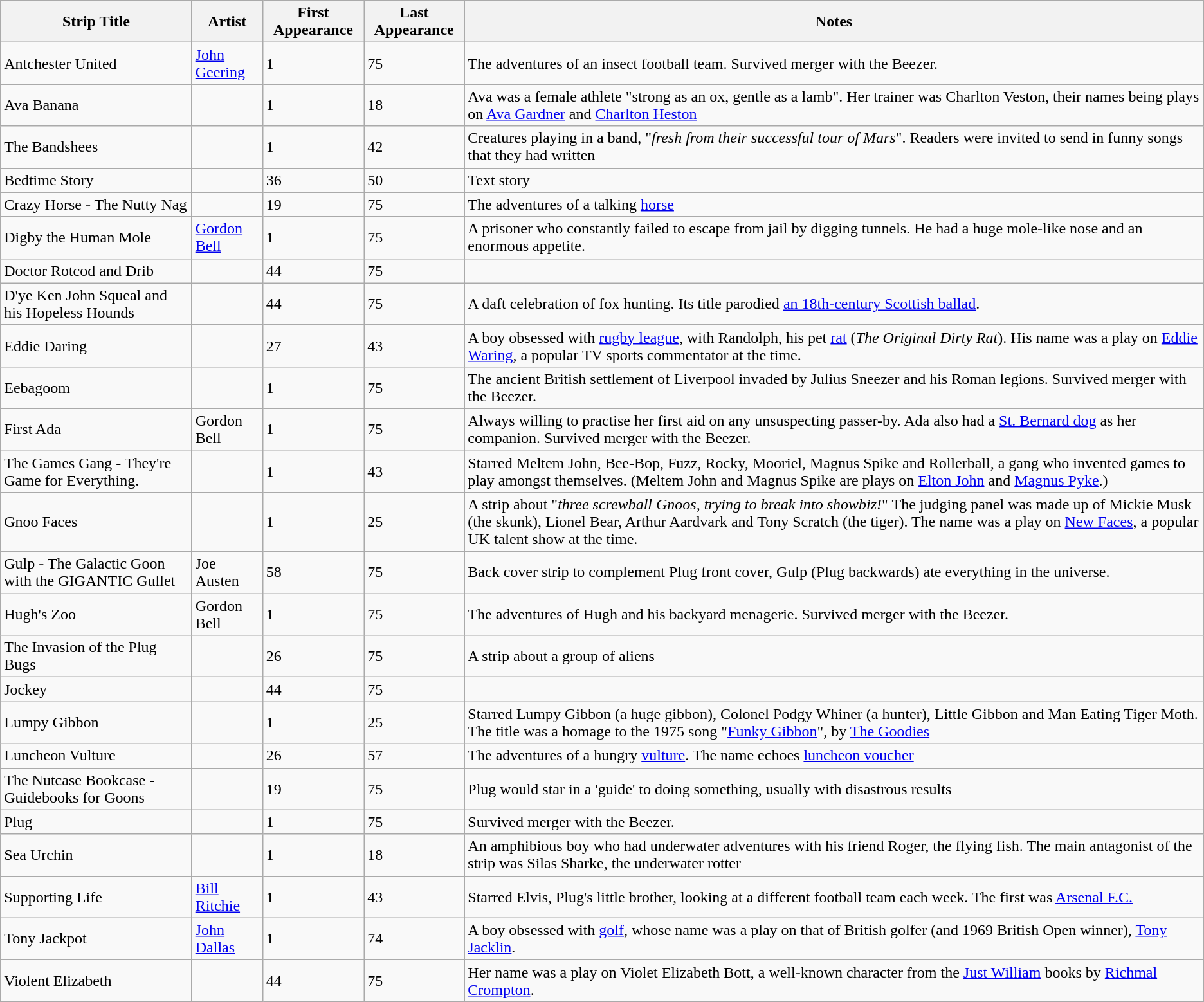<table class="wikitable sortable">
<tr>
<th>Strip Title</th>
<th>Artist</th>
<th>First Appearance </th>
<th>Last Appearance </th>
<th>Notes</th>
</tr>
<tr>
<td>Antchester United</td>
<td><a href='#'>John Geering</a></td>
<td>1</td>
<td>75</td>
<td>The adventures of an insect football team. Survived merger with the Beezer.</td>
</tr>
<tr>
<td>Ava Banana</td>
<td></td>
<td>1</td>
<td>18</td>
<td>Ava was a female athlete "strong as an ox, gentle as a lamb". Her trainer was Charlton Veston, their names being plays on <a href='#'>Ava Gardner</a> and <a href='#'>Charlton Heston</a></td>
</tr>
<tr>
<td>The Bandshees</td>
<td></td>
<td>1</td>
<td>42</td>
<td>Creatures playing in a band, "<em>fresh from their successful tour of Mars</em>". Readers were invited to send in funny songs that they had written</td>
</tr>
<tr>
<td>Bedtime Story</td>
<td></td>
<td>36</td>
<td>50</td>
<td>Text story</td>
</tr>
<tr>
<td>Crazy Horse - The Nutty Nag</td>
<td></td>
<td>19</td>
<td>75</td>
<td>The adventures of a talking <a href='#'>horse</a></td>
</tr>
<tr>
<td>Digby the Human Mole</td>
<td><a href='#'>Gordon Bell</a></td>
<td>1</td>
<td>75</td>
<td>A prisoner who constantly failed to escape from jail by digging tunnels. He had a huge mole-like nose and an enormous appetite.</td>
</tr>
<tr>
<td>Doctor Rotcod and Drib</td>
<td></td>
<td>44</td>
<td>75</td>
<td></td>
</tr>
<tr>
<td>D'ye Ken John Squeal and his Hopeless Hounds</td>
<td></td>
<td>44</td>
<td>75</td>
<td>A daft celebration of fox hunting. Its title parodied <a href='#'>an 18th-century Scottish ballad</a>.</td>
</tr>
<tr>
<td>Eddie Daring</td>
<td></td>
<td>27</td>
<td>43</td>
<td>A boy obsessed with <a href='#'>rugby league</a>, with Randolph, his pet <a href='#'>rat</a> (<em>The Original Dirty Rat</em>). His name was a play on <a href='#'>Eddie Waring</a>, a popular TV sports commentator at the time.</td>
</tr>
<tr>
<td>Eebagoom</td>
<td></td>
<td>1</td>
<td>75</td>
<td>The ancient British settlement of Liverpool invaded by Julius Sneezer and his Roman legions. Survived merger with the Beezer.</td>
</tr>
<tr>
<td>First Ada</td>
<td>Gordon Bell</td>
<td>1</td>
<td>75</td>
<td>Always willing to practise her first aid on any unsuspecting passer-by. Ada also had a <a href='#'>St. Bernard dog</a> as her companion. Survived merger with the Beezer.</td>
</tr>
<tr>
<td>The Games Gang - They're Game for Everything.</td>
<td></td>
<td>1</td>
<td>43</td>
<td>Starred Meltem John, Bee-Bop, Fuzz, Rocky, Mooriel, Magnus Spike and Rollerball, a gang who invented games to play amongst themselves. (Meltem John and Magnus Spike are plays on <a href='#'>Elton John</a> and <a href='#'>Magnus Pyke</a>.)</td>
</tr>
<tr>
<td>Gnoo Faces</td>
<td></td>
<td>1</td>
<td>25</td>
<td>A strip about "<em>three screwball Gnoos, trying to break into showbiz!</em>" The judging panel was made up of Mickie Musk (the skunk), Lionel Bear, Arthur Aardvark and Tony Scratch (the tiger). The name was a play on <a href='#'>New Faces</a>, a popular UK talent show at the time.</td>
</tr>
<tr>
<td>Gulp - The Galactic Goon with the GIGANTIC Gullet</td>
<td>Joe Austen</td>
<td>58</td>
<td>75</td>
<td>Back cover strip to complement Plug front cover, Gulp (Plug backwards) ate everything in the universe.</td>
</tr>
<tr>
<td>Hugh's Zoo</td>
<td>Gordon Bell</td>
<td>1</td>
<td>75</td>
<td>The adventures of Hugh and his backyard menagerie. Survived merger with the Beezer.</td>
</tr>
<tr>
<td>The Invasion of the Plug Bugs</td>
<td></td>
<td>26</td>
<td>75</td>
<td>A strip about a group of aliens</td>
</tr>
<tr>
<td>Jockey</td>
<td></td>
<td>44</td>
<td>75</td>
</tr>
<tr>
<td>Lumpy Gibbon</td>
<td></td>
<td>1</td>
<td>25</td>
<td>Starred Lumpy Gibbon (a huge gibbon), Colonel Podgy Whiner (a hunter), Little Gibbon and Man Eating Tiger Moth. The title was a homage to the 1975 song "<a href='#'>Funky Gibbon</a>", by <a href='#'>The Goodies</a></td>
</tr>
<tr>
<td>Luncheon Vulture</td>
<td></td>
<td>26</td>
<td>57</td>
<td>The adventures of a hungry <a href='#'>vulture</a>. The name echoes <a href='#'>luncheon voucher</a></td>
</tr>
<tr>
<td>The Nutcase Bookcase - Guidebooks for Goons</td>
<td></td>
<td>19</td>
<td>75</td>
<td>Plug would star in a 'guide' to doing something, usually with disastrous results</td>
</tr>
<tr>
<td>Plug</td>
<td></td>
<td>1</td>
<td>75</td>
<td>Survived merger with the Beezer.</td>
</tr>
<tr>
<td>Sea Urchin</td>
<td></td>
<td>1</td>
<td>18</td>
<td>An amphibious boy who had underwater adventures with his friend Roger, the flying fish. The main antagonist of the strip was Silas Sharke, the underwater rotter</td>
</tr>
<tr>
<td>Supporting Life</td>
<td><a href='#'>Bill Ritchie</a></td>
<td>1</td>
<td>43</td>
<td>Starred Elvis, Plug's little brother, looking at a different football team each week. The first was <a href='#'>Arsenal F.C.</a></td>
</tr>
<tr>
<td>Tony Jackpot</td>
<td><a href='#'>John Dallas</a></td>
<td>1</td>
<td>74</td>
<td>A boy obsessed with <a href='#'>golf</a>, whose name was a play on that of British golfer (and 1969 British Open winner), <a href='#'>Tony Jacklin</a>.</td>
</tr>
<tr>
<td>Violent Elizabeth</td>
<td></td>
<td>44</td>
<td>75</td>
<td>Her name was a play on Violet Elizabeth Bott, a well-known character from the <a href='#'>Just William</a> books by <a href='#'>Richmal Crompton</a>.</td>
</tr>
</table>
